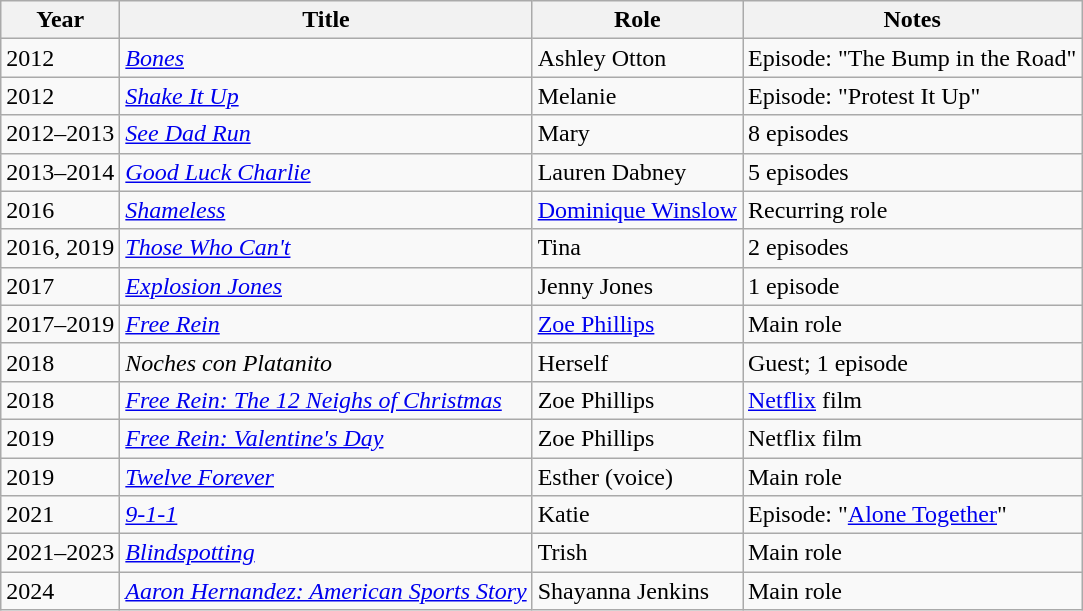<table class="wikitable unsortable">
<tr>
<th>Year</th>
<th>Title</th>
<th>Role</th>
<th>Notes</th>
</tr>
<tr>
<td>2012</td>
<td><em><a href='#'>Bones</a></em></td>
<td>Ashley Otton</td>
<td>Episode: "The Bump in the Road"</td>
</tr>
<tr>
<td>2012</td>
<td><em><a href='#'>Shake It Up</a></em></td>
<td>Melanie</td>
<td>Episode: "Protest It Up"</td>
</tr>
<tr>
<td>2012–2013</td>
<td><em><a href='#'>See Dad Run</a></em></td>
<td>Mary</td>
<td>8 episodes</td>
</tr>
<tr>
<td>2013–2014</td>
<td><em><a href='#'>Good Luck Charlie</a></em></td>
<td>Lauren Dabney</td>
<td>5 episodes</td>
</tr>
<tr>
<td>2016</td>
<td><em><a href='#'>Shameless</a></em></td>
<td><a href='#'>Dominique Winslow</a></td>
<td>Recurring role</td>
</tr>
<tr>
<td>2016, 2019</td>
<td><em><a href='#'>Those Who Can't</a></em></td>
<td>Tina</td>
<td>2 episodes</td>
</tr>
<tr>
<td>2017</td>
<td><em><a href='#'>Explosion Jones</a></em></td>
<td>Jenny Jones</td>
<td>1 episode</td>
</tr>
<tr>
<td>2017–2019</td>
<td><em><a href='#'>Free Rein</a></em></td>
<td><a href='#'>Zoe Phillips</a></td>
<td>Main role</td>
</tr>
<tr>
<td>2018</td>
<td><em>Noches con Platanito</em></td>
<td>Herself</td>
<td>Guest; 1 episode</td>
</tr>
<tr>
<td>2018</td>
<td><em><a href='#'>Free Rein: The 12 Neighs of Christmas</a></em></td>
<td>Zoe Phillips</td>
<td><a href='#'>Netflix</a> film</td>
</tr>
<tr>
<td>2019</td>
<td><em><a href='#'>Free Rein: Valentine's Day</a></em></td>
<td>Zoe Phillips</td>
<td>Netflix film</td>
</tr>
<tr>
<td>2019</td>
<td><em><a href='#'>Twelve Forever</a></em></td>
<td>Esther (voice)</td>
<td>Main role</td>
</tr>
<tr>
<td>2021</td>
<td><em><a href='#'>9-1-1</a></em></td>
<td>Katie</td>
<td>Episode: "<a href='#'>Alone Together</a>"</td>
</tr>
<tr>
<td>2021–2023</td>
<td><em><a href='#'>Blindspotting</a></em></td>
<td>Trish</td>
<td>Main role</td>
</tr>
<tr>
<td>2024</td>
<td><em><a href='#'>Aaron Hernandez: American Sports Story</a></em></td>
<td>Shayanna Jenkins</td>
<td>Main role</td>
</tr>
</table>
